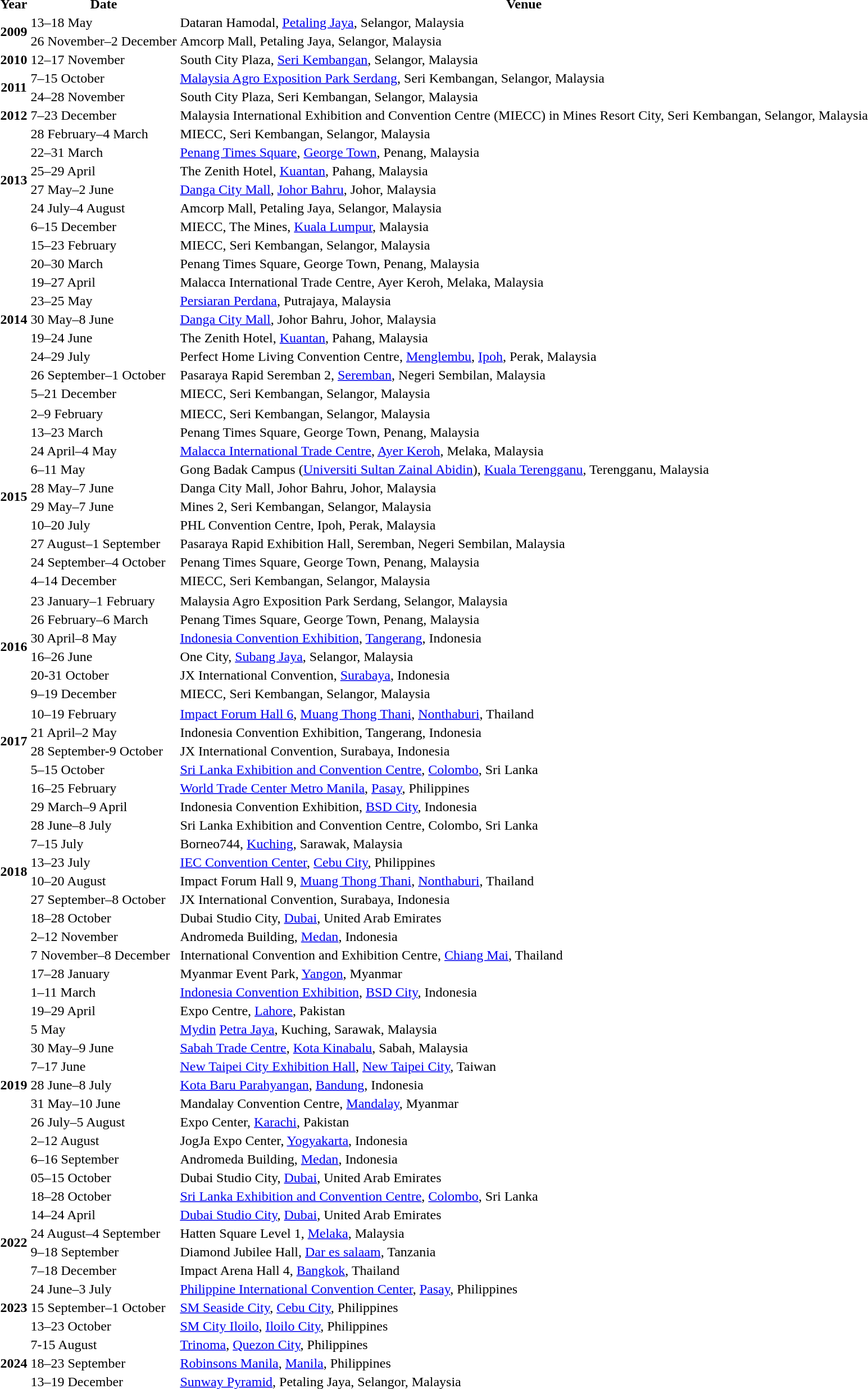<table>
<tr>
<th><strong>Year</strong></th>
<th><strong>Date</strong></th>
<th><strong>Venue</strong></th>
<th><strong></strong></th>
</tr>
<tr>
<th rowspan="2"><strong>2009</strong></th>
<td>13–18 May</td>
<td>Dataran Hamodal, <a href='#'>Petaling Jaya</a>, Selangor, Malaysia</td>
<td></td>
</tr>
<tr>
<td>26 November–2 December</td>
<td>Amcorp Mall, Petaling Jaya, Selangor, Malaysia</td>
<td></td>
</tr>
<tr>
<th><strong>2010</strong></th>
<td>12–17 November</td>
<td>South City Plaza, <a href='#'>Seri Kembangan</a>, Selangor, Malaysia</td>
<td></td>
</tr>
<tr>
<th rowspan="2"><strong>2011</strong></th>
<td>7–15 October</td>
<td><a href='#'>Malaysia Agro Exposition Park Serdang</a>, Seri Kembangan, Selangor, Malaysia</td>
<td></td>
</tr>
<tr>
<td>24–28 November</td>
<td>South City Plaza, Seri Kembangan, Selangor, Malaysia</td>
<td></td>
</tr>
<tr>
<th><strong>2012</strong></th>
<td>7–23 December</td>
<td>Malaysia International Exhibition and Convention Centre (MIECC) in Mines Resort City, Seri Kembangan, Selangor, Malaysia</td>
<td></td>
</tr>
<tr>
<th rowspan="6"><strong>2013</strong></th>
<td>28 February–4 March</td>
<td>MIECC, Seri Kembangan, Selangor, Malaysia</td>
<td></td>
</tr>
<tr>
<td>22–31 March</td>
<td><a href='#'>Penang Times Square</a>, <a href='#'>George Town</a>, Penang, Malaysia</td>
<td></td>
</tr>
<tr>
<td>25–29 April</td>
<td>The Zenith Hotel, <a href='#'>Kuantan</a>, Pahang, Malaysia</td>
<td></td>
</tr>
<tr>
<td>27 May–2 June</td>
<td><a href='#'>Danga City Mall</a>, <a href='#'>Johor Bahru</a>, Johor, Malaysia</td>
<td></td>
</tr>
<tr>
<td>24 July–4 August</td>
<td>Amcorp Mall, Petaling Jaya, Selangor, Malaysia</td>
<td></td>
</tr>
<tr>
<td>6–15 December</td>
<td>MIECC, The Mines, <a href='#'>Kuala Lumpur</a>, Malaysia</td>
<td></td>
</tr>
<tr>
<th rowspan="9"><strong>2014</strong></th>
<td>15–23 February</td>
<td>MIECC, Seri Kembangan, Selangor, Malaysia</td>
<td></td>
</tr>
<tr>
<td>20–30 March</td>
<td>Penang Times Square, George Town, Penang, Malaysia</td>
<td></td>
</tr>
<tr>
<td>19–27 April</td>
<td>Malacca International Trade Centre, Ayer Keroh, Melaka, Malaysia</td>
<td></td>
</tr>
<tr>
<td>23–25 May</td>
<td><a href='#'>Persiaran Perdana</a>, Putrajaya, Malaysia</td>
<td></td>
</tr>
<tr>
<td>30 May–8 June</td>
<td><a href='#'>Danga City Mall</a>, Johor Bahru, Johor, Malaysia</td>
<td></td>
</tr>
<tr>
<td>19–24 June</td>
<td>The Zenith Hotel, <a href='#'>Kuantan</a>, Pahang, Malaysia</td>
<td></td>
</tr>
<tr>
<td>24–29 July</td>
<td>Perfect Home Living Convention Centre, <a href='#'>Menglembu</a>, <a href='#'>Ipoh</a>, Perak, Malaysia</td>
<td></td>
</tr>
<tr>
<td>26 September–1 October</td>
<td>Pasaraya Rapid Seremban 2, <a href='#'>Seremban</a>, Negeri Sembilan, Malaysia</td>
<td></td>
</tr>
<tr>
<td>5–21 December</td>
<td>MIECC, Seri Kembangan, Selangor, Malaysia</td>
<td></td>
</tr>
<tr>
<th rowspan="11"><strong>2015</strong></th>
</tr>
<tr>
<td>2–9 February</td>
<td>MIECC, Seri Kembangan, Selangor, Malaysia</td>
<td></td>
</tr>
<tr>
<td>13–23 March</td>
<td>Penang Times Square, George Town, Penang, Malaysia</td>
<td></td>
</tr>
<tr>
<td>24 April–4 May</td>
<td><a href='#'>Malacca International Trade Centre</a>, <a href='#'>Ayer Keroh</a>, Melaka, Malaysia</td>
<td></td>
</tr>
<tr>
<td>6–11 May</td>
<td>Gong Badak Campus (<a href='#'>Universiti Sultan Zainal Abidin</a>), <a href='#'>Kuala Terengganu</a>, Terengganu, Malaysia</td>
<td></td>
</tr>
<tr>
<td>28 May–7 June</td>
<td>Danga City Mall, Johor Bahru, Johor, Malaysia</td>
<td></td>
</tr>
<tr>
<td>29 May–7 June</td>
<td>Mines 2, Seri Kembangan, Selangor, Malaysia</td>
<td></td>
</tr>
<tr>
<td>10–20 July</td>
<td>PHL Convention Centre, Ipoh, Perak, Malaysia</td>
<td></td>
</tr>
<tr>
<td>27 August–1 September</td>
<td>Pasaraya Rapid Exhibition Hall, Seremban, Negeri Sembilan, Malaysia</td>
<td></td>
</tr>
<tr>
<td>24 September–4 October</td>
<td>Penang Times Square, George Town, Penang, Malaysia</td>
<td></td>
</tr>
<tr>
<td>4–14 December</td>
<td>MIECC, Seri Kembangan, Selangor, Malaysia</td>
<td></td>
</tr>
<tr>
<th rowspan="7"><strong>2016</strong></th>
</tr>
<tr>
<td>23 January–1 February</td>
<td>Malaysia Agro Exposition Park Serdang, Selangor, Malaysia</td>
<td></td>
</tr>
<tr>
<td>26 February–6 March</td>
<td>Penang Times Square, George Town, Penang, Malaysia</td>
<td></td>
</tr>
<tr>
<td>30 April–8 May</td>
<td><a href='#'>Indonesia Convention Exhibition</a>, <a href='#'>Tangerang</a>, Indonesia</td>
<td></td>
</tr>
<tr>
<td>16–26 June</td>
<td>One City, <a href='#'>Subang Jaya</a>, Selangor, Malaysia</td>
<td></td>
</tr>
<tr>
<td>20-31 October</td>
<td>JX International Convention, <a href='#'>Surabaya</a>, Indonesia</td>
<td></td>
</tr>
<tr>
<td>9–19 December</td>
<td>MIECC, Seri Kembangan, Selangor, Malaysia</td>
<td></td>
</tr>
<tr>
<th rowspan="5"><strong>2017</strong></th>
</tr>
<tr>
<td>10–19 February</td>
<td><a href='#'>Impact Forum Hall 6</a>, <a href='#'>Muang Thong Thani</a>, <a href='#'>Nonthaburi</a>, Thailand</td>
<td></td>
</tr>
<tr>
<td>21 April–2 May</td>
<td>Indonesia Convention Exhibition, Tangerang, Indonesia</td>
<td></td>
</tr>
<tr>
<td>28 September-9 October</td>
<td>JX International Convention, Surabaya, Indonesia</td>
<td></td>
</tr>
<tr>
<td>5–15 October</td>
<td><a href='#'>Sri Lanka Exhibition and Convention Centre</a>, <a href='#'>Colombo</a>, Sri Lanka</td>
<td></td>
</tr>
<tr>
<th rowspan="10"><strong>2018</strong></th>
<td>16–25 February</td>
<td><a href='#'>World Trade Center Metro Manila</a>, <a href='#'>Pasay</a>, Philippines</td>
<td></td>
</tr>
<tr>
<td>29 March–9 April</td>
<td>Indonesia Convention Exhibition, <a href='#'>BSD City</a>, Indonesia</td>
<td></td>
</tr>
<tr>
<td>28 June–8 July</td>
<td>Sri Lanka Exhibition and Convention Centre, Colombo, Sri Lanka</td>
<td></td>
</tr>
<tr>
<td>7–15 July</td>
<td>Borneo744, <a href='#'>Kuching</a>, Sarawak, Malaysia</td>
<td></td>
</tr>
<tr>
<td>13–23 July</td>
<td><a href='#'>IEC Convention Center</a>, <a href='#'>Cebu City</a>, Philippines</td>
<td></td>
</tr>
<tr>
<td>10–20 August</td>
<td>Impact Forum Hall 9, <a href='#'>Muang Thong Thani</a>, <a href='#'>Nonthaburi</a>, Thailand</td>
<td></td>
</tr>
<tr>
<td>27 September–8 October</td>
<td>JX International Convention, Surabaya, Indonesia</td>
<td></td>
</tr>
<tr>
<td>18–28 October</td>
<td>Dubai Studio City, <a href='#'>Dubai</a>, United Arab Emirates</td>
<td></td>
</tr>
<tr>
<td>2–12 November</td>
<td>Andromeda Building, <a href='#'>Medan</a>, Indonesia</td>
<td></td>
</tr>
<tr>
<td>7 November–8 December</td>
<td>International Convention and Exhibition Centre, <a href='#'>Chiang Mai</a>, Thailand</td>
<td></td>
</tr>
<tr>
<th rowspan="13"><strong>2019</strong></th>
<td>17–28 January</td>
<td>Myanmar Event Park, <a href='#'>Yangon</a>, Myanmar</td>
<td></td>
</tr>
<tr>
<td>1–11 March</td>
<td><a href='#'>Indonesia Convention Exhibition</a>, <a href='#'>BSD City</a>, Indonesia</td>
<td></td>
</tr>
<tr>
<td>19–29 April</td>
<td>Expo Centre, <a href='#'>Lahore</a>, Pakistan</td>
<td></td>
</tr>
<tr>
<td>5 May</td>
<td><a href='#'>Mydin</a> <a href='#'>Petra Jaya</a>, Kuching, Sarawak, Malaysia</td>
<td></td>
</tr>
<tr>
<td>30 May–9 June</td>
<td><a href='#'>Sabah Trade Centre</a>, <a href='#'>Kota Kinabalu</a>, Sabah, Malaysia</td>
<td></td>
</tr>
<tr>
<td>7–17 June</td>
<td><a href='#'>New Taipei City Exhibition Hall</a>, <a href='#'>New Taipei City</a>, Taiwan</td>
<td></td>
</tr>
<tr>
<td>28 June–8 July</td>
<td><a href='#'>Kota Baru Parahyangan</a>, <a href='#'>Bandung</a>, Indonesia</td>
<td></td>
</tr>
<tr>
<td>31 May–10 June</td>
<td>Mandalay Convention Centre, <a href='#'>Mandalay</a>, Myanmar</td>
<td></td>
</tr>
<tr>
<td>26 July–5 August</td>
<td>Expo Center, <a href='#'>Karachi</a>, Pakistan</td>
</tr>
<tr>
<td>2–12 August</td>
<td>JogJa Expo Center, <a href='#'>Yogyakarta</a>, Indonesia</td>
<td></td>
</tr>
<tr>
<td>6–16 September</td>
<td>Andromeda Building, <a href='#'>Medan</a>, Indonesia</td>
<td></td>
</tr>
<tr>
<td>05–15 October</td>
<td>Dubai Studio City, <a href='#'>Dubai</a>, United Arab Emirates</td>
<td></td>
</tr>
<tr>
<td>18–28 October</td>
<td><a href='#'>Sri Lanka Exhibition and Convention Centre</a>, <a href='#'>Colombo</a>, Sri Lanka</td>
<td></td>
</tr>
<tr>
<th rowspan="4"><strong>2022</strong></th>
<td>14–24 April</td>
<td><a href='#'>Dubai Studio City</a>, <a href='#'>Dubai</a>, United Arab Emirates</td>
<td></td>
</tr>
<tr>
<td>24 August–4 September</td>
<td>Hatten Square Level 1, <a href='#'>Melaka</a>, Malaysia</td>
<td></td>
</tr>
<tr>
<td>9–18 September</td>
<td>Diamond Jubilee Hall, <a href='#'>Dar es salaam</a>, Tanzania</td>
<td></td>
</tr>
<tr>
<td>7–18 December</td>
<td>Impact Arena Hall 4, <a href='#'>Bangkok</a>, Thailand</td>
<td></td>
</tr>
<tr>
<th rowspan="3"><strong>2023</strong></th>
<td>24 June–3 July</td>
<td><a href='#'>Philippine International Convention Center</a>, <a href='#'>Pasay</a>, Philippines</td>
<td></td>
</tr>
<tr>
<td>15 September–1 October</td>
<td><a href='#'>SM Seaside City</a>, <a href='#'>Cebu City</a>, Philippines</td>
<td></td>
</tr>
<tr>
<td>13–23 October</td>
<td><a href='#'>SM City Iloilo</a>, <a href='#'>Iloilo City</a>, Philippines</td>
<td></td>
</tr>
<tr>
<th rowspan="3"><strong>2024</strong></th>
<td>7-15 August</td>
<td><a href='#'>Trinoma</a>, <a href='#'>Quezon City</a>, Philippines</td>
<td></td>
</tr>
<tr>
<td>18–23 September</td>
<td><a href='#'>Robinsons Manila</a>, <a href='#'>Manila</a>, Philippines</td>
<td></td>
</tr>
<tr>
<td>13–19 December</td>
<td><a href='#'>Sunway Pyramid</a>, Petaling Jaya, Selangor, Malaysia</td>
</tr>
</table>
